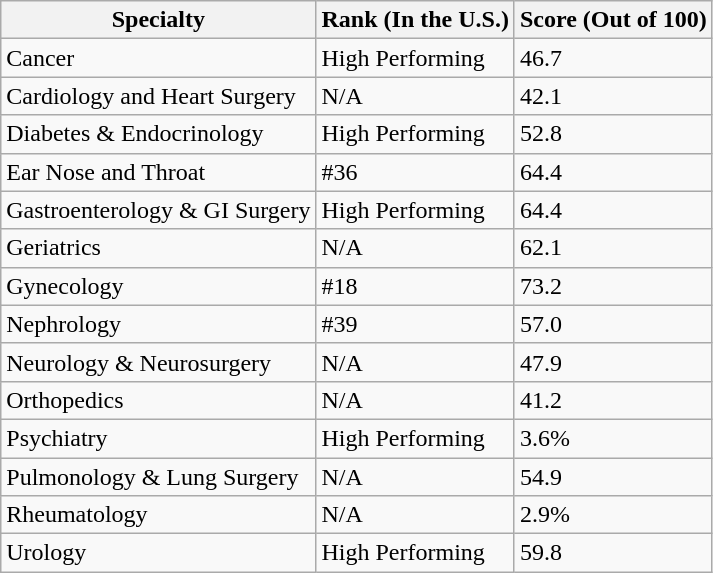<table class="wikitable">
<tr>
<th>Specialty</th>
<th>Rank (In the U.S.)</th>
<th>Score (Out of 100)</th>
</tr>
<tr>
<td>Cancer</td>
<td>High Performing</td>
<td>46.7</td>
</tr>
<tr>
<td>Cardiology and Heart Surgery</td>
<td>N/A</td>
<td>42.1</td>
</tr>
<tr>
<td>Diabetes & Endocrinology</td>
<td>High Performing</td>
<td>52.8</td>
</tr>
<tr>
<td>Ear Nose and Throat</td>
<td>#36</td>
<td>64.4</td>
</tr>
<tr>
<td>Gastroenterology & GI Surgery</td>
<td>High Performing</td>
<td>64.4</td>
</tr>
<tr>
<td>Geriatrics</td>
<td>N/A</td>
<td>62.1</td>
</tr>
<tr>
<td>Gynecology</td>
<td>#18</td>
<td>73.2</td>
</tr>
<tr>
<td>Nephrology</td>
<td>#39</td>
<td>57.0</td>
</tr>
<tr>
<td>Neurology & Neurosurgery</td>
<td>N/A</td>
<td>47.9</td>
</tr>
<tr>
<td>Orthopedics</td>
<td>N/A</td>
<td>41.2</td>
</tr>
<tr>
<td>Psychiatry</td>
<td>High Performing</td>
<td>3.6%</td>
</tr>
<tr>
<td>Pulmonology & Lung Surgery</td>
<td>N/A</td>
<td>54.9</td>
</tr>
<tr>
<td>Rheumatology</td>
<td>N/A</td>
<td>2.9%</td>
</tr>
<tr>
<td>Urology</td>
<td>High Performing</td>
<td>59.8</td>
</tr>
</table>
